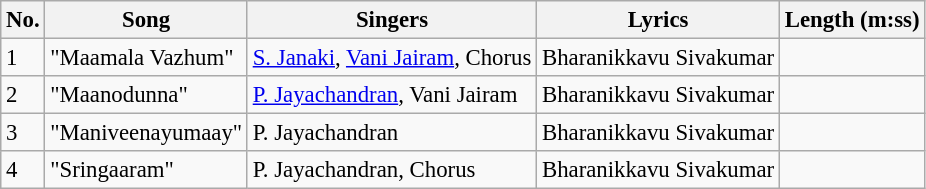<table class="wikitable" style="font-size:95%;">
<tr>
<th>No.</th>
<th>Song</th>
<th>Singers</th>
<th>Lyrics</th>
<th>Length (m:ss)</th>
</tr>
<tr>
<td>1</td>
<td>"Maamala Vazhum"</td>
<td><a href='#'>S. Janaki</a>, <a href='#'>Vani Jairam</a>, Chorus</td>
<td>Bharanikkavu Sivakumar</td>
<td></td>
</tr>
<tr>
<td>2</td>
<td>"Maanodunna"</td>
<td><a href='#'>P. Jayachandran</a>, Vani Jairam</td>
<td>Bharanikkavu Sivakumar</td>
<td></td>
</tr>
<tr>
<td>3</td>
<td>"Maniveenayumaay"</td>
<td>P. Jayachandran</td>
<td>Bharanikkavu Sivakumar</td>
<td></td>
</tr>
<tr>
<td>4</td>
<td>"Sringaaram"</td>
<td>P. Jayachandran, Chorus</td>
<td>Bharanikkavu Sivakumar</td>
<td></td>
</tr>
</table>
